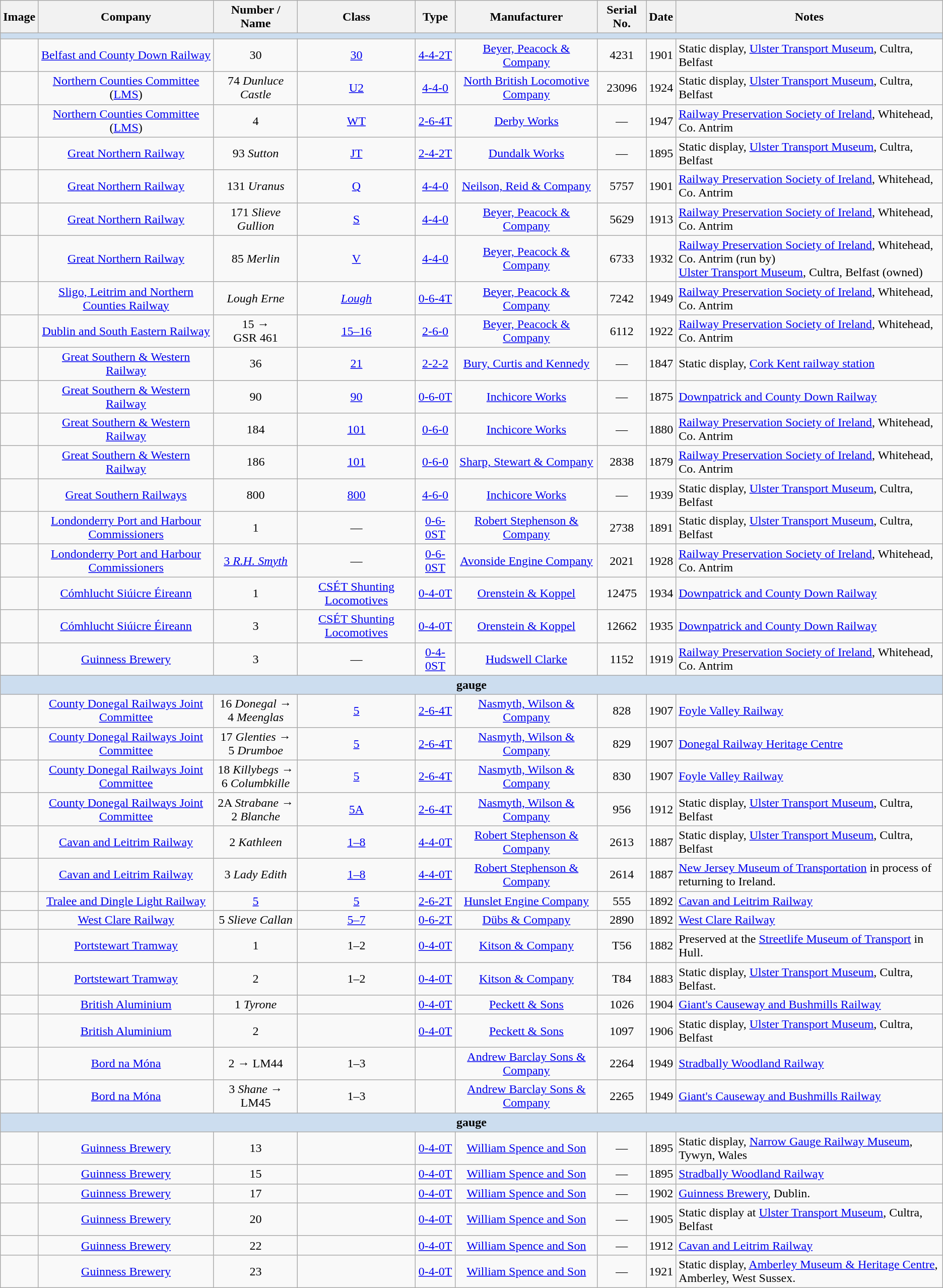<table class=wikitable style=text-align:center>
<tr>
<th>Image</th>
<th>Company</th>
<th>Number / Name</th>
<th>Class</th>
<th>Type</th>
<th>Manufacturer</th>
<th>Serial No.</th>
<th>Date</th>
<th>Notes</th>
</tr>
<tr>
<td colspan=9 style=background:#ccddef;><strong></strong></td>
</tr>
<tr>
<td></td>
<td><a href='#'>Belfast and County Down Railway</a></td>
<td>30</td>
<td><a href='#'>30</a></td>
<td><a href='#'>4-4-2T</a></td>
<td><a href='#'>Beyer, Peacock & Company</a></td>
<td>4231</td>
<td>1901</td>
<td align=left>Static display, <a href='#'>Ulster Transport Museum</a>, Cultra, Belfast</td>
</tr>
<tr>
<td></td>
<td><a href='#'>Northern Counties Committee</a> (<a href='#'>LMS</a>)</td>
<td>74 <em>Dunluce Castle</em></td>
<td><a href='#'>U2</a></td>
<td><a href='#'>4-4-0</a></td>
<td><a href='#'>North British Locomotive Company</a></td>
<td>23096</td>
<td>1924</td>
<td align=left>Static display, <a href='#'>Ulster Transport Museum</a>, Cultra, Belfast</td>
</tr>
<tr>
<td></td>
<td><a href='#'>Northern Counties Committee</a> (<a href='#'>LMS</a>)</td>
<td>4</td>
<td><a href='#'>WT</a></td>
<td><a href='#'>2-6-4T</a></td>
<td><a href='#'>Derby Works</a></td>
<td>—</td>
<td>1947</td>
<td align=left><a href='#'>Railway Preservation Society of Ireland</a>, Whitehead, Co. Antrim</td>
</tr>
<tr>
<td></td>
<td><a href='#'>Great Northern Railway</a></td>
<td>93 <em>Sutton</em></td>
<td><a href='#'>JT</a></td>
<td><a href='#'>2-4-2T</a></td>
<td><a href='#'>Dundalk Works</a></td>
<td>—</td>
<td>1895</td>
<td align=left>Static display, <a href='#'>Ulster Transport Museum</a>, Cultra, Belfast</td>
</tr>
<tr>
<td></td>
<td><a href='#'>Great Northern Railway</a></td>
<td>131 <em>Uranus</em></td>
<td><a href='#'>Q</a></td>
<td><a href='#'>4-4-0</a></td>
<td><a href='#'>Neilson, Reid & Company</a></td>
<td>5757</td>
<td>1901</td>
<td align=left><a href='#'>Railway Preservation Society of Ireland</a>, Whitehead, Co. Antrim</td>
</tr>
<tr>
<td></td>
<td><a href='#'>Great Northern Railway</a></td>
<td>171 <em>Slieve Gullion</em></td>
<td><a href='#'>S</a></td>
<td><a href='#'>4-4-0</a></td>
<td><a href='#'>Beyer, Peacock & Company</a></td>
<td>5629</td>
<td>1913</td>
<td align=left><a href='#'>Railway Preservation Society of Ireland</a>, Whitehead, Co. Antrim</td>
</tr>
<tr>
<td></td>
<td><a href='#'>Great Northern Railway</a></td>
<td>85 <em>Merlin</em></td>
<td><a href='#'>V</a></td>
<td><a href='#'>4-4-0</a></td>
<td><a href='#'>Beyer, Peacock & Company</a></td>
<td>6733</td>
<td>1932</td>
<td align=left><a href='#'>Railway Preservation Society of Ireland</a>, Whitehead, Co. Antrim (run by)<br><a href='#'>Ulster Transport Museum</a>, Cultra, Belfast (owned)</td>
</tr>
<tr>
<td></td>
<td><a href='#'>Sligo, Leitrim and Northern Counties Railway</a></td>
<td><em>Lough Erne</em></td>
<td><em><a href='#'>Lough</a></em></td>
<td><a href='#'>0-6-4T</a></td>
<td><a href='#'>Beyer, Peacock & Company</a></td>
<td>7242</td>
<td>1949</td>
<td align=left><a href='#'>Railway Preservation Society of Ireland</a>, Whitehead, Co. Antrim</td>
</tr>
<tr>
<td></td>
<td><a href='#'>Dublin and South Eastern Railway</a></td>
<td>15 →<br>GSR 461</td>
<td><a href='#'>15–16</a></td>
<td><a href='#'>2-6-0</a></td>
<td><a href='#'>Beyer, Peacock & Company</a></td>
<td>6112</td>
<td>1922</td>
<td align=left><a href='#'>Railway Preservation Society of Ireland</a>, Whitehead, Co. Antrim</td>
</tr>
<tr>
<td></td>
<td><a href='#'>Great Southern & Western Railway</a></td>
<td>36</td>
<td><a href='#'>21</a></td>
<td><a href='#'>2-2-2</a></td>
<td><a href='#'>Bury, Curtis and Kennedy</a></td>
<td>—</td>
<td>1847</td>
<td align=left>Static display, <a href='#'>Cork Kent railway station</a></td>
</tr>
<tr>
<td></td>
<td><a href='#'>Great Southern & Western Railway</a></td>
<td>90</td>
<td><a href='#'>90</a></td>
<td><a href='#'>0-6-0T</a></td>
<td><a href='#'>Inchicore Works</a></td>
<td>—</td>
<td>1875</td>
<td align=left><a href='#'>Downpatrick and County Down Railway</a></td>
</tr>
<tr>
<td></td>
<td><a href='#'>Great Southern & Western Railway</a></td>
<td>184</td>
<td><a href='#'>101</a></td>
<td><a href='#'>0-6-0</a></td>
<td><a href='#'>Inchicore Works</a></td>
<td>—</td>
<td>1880</td>
<td align=left><a href='#'>Railway Preservation Society of Ireland</a>, Whitehead, Co. Antrim</td>
</tr>
<tr>
<td></td>
<td><a href='#'>Great Southern & Western Railway</a></td>
<td>186</td>
<td><a href='#'>101</a></td>
<td><a href='#'>0-6-0</a></td>
<td><a href='#'>Sharp, Stewart & Company</a></td>
<td>2838</td>
<td>1879</td>
<td align=left><a href='#'>Railway Preservation Society of Ireland</a>, Whitehead, Co. Antrim</td>
</tr>
<tr>
<td></td>
<td><a href='#'>Great Southern Railways</a></td>
<td>800<br><em></em></td>
<td><a href='#'>800</a></td>
<td><a href='#'>4-6-0</a></td>
<td><a href='#'>Inchicore Works</a></td>
<td>—</td>
<td>1939</td>
<td align=left>Static display, <a href='#'>Ulster Transport Museum</a>, Cultra, Belfast</td>
</tr>
<tr>
<td></td>
<td><a href='#'>Londonderry Port and Harbour Commissioners</a></td>
<td>1</td>
<td>—</td>
<td><a href='#'>0-6-0ST</a></td>
<td><a href='#'>Robert Stephenson & Company</a></td>
<td>2738</td>
<td>1891</td>
<td align=left>Static display, <a href='#'>Ulster Transport Museum</a>, Cultra, Belfast</td>
</tr>
<tr>
<td></td>
<td><a href='#'>Londonderry Port and Harbour Commissioners</a></td>
<td><a href='#'>3 <em>R.H. Smyth</em></a></td>
<td>—</td>
<td><a href='#'>0-6-0ST</a></td>
<td><a href='#'>Avonside Engine Company</a></td>
<td>2021</td>
<td>1928</td>
<td align=left><a href='#'>Railway Preservation Society of Ireland</a>, Whitehead, Co. Antrim</td>
</tr>
<tr>
<td></td>
<td><a href='#'>Cómhlucht Siúicre Éireann</a></td>
<td>1</td>
<td><a href='#'>CSÉT Shunting Locomotives</a></td>
<td><a href='#'>0-4-0T</a></td>
<td><a href='#'>Orenstein & Koppel</a></td>
<td>12475</td>
<td>1934</td>
<td align=left><a href='#'>Downpatrick and County Down Railway</a></td>
</tr>
<tr>
<td></td>
<td><a href='#'>Cómhlucht Siúicre Éireann</a></td>
<td>3</td>
<td><a href='#'>CSÉT Shunting Locomotives</a></td>
<td><a href='#'>0-4-0T</a></td>
<td><a href='#'>Orenstein & Koppel</a></td>
<td>12662</td>
<td>1935</td>
<td align=left><a href='#'>Downpatrick and County Down Railway</a></td>
</tr>
<tr>
<td></td>
<td><a href='#'>Guinness Brewery</a></td>
<td>3</td>
<td>—</td>
<td><a href='#'>0-4-0ST</a></td>
<td><a href='#'>Hudswell Clarke</a></td>
<td>1152</td>
<td>1919</td>
<td align=left><a href='#'>Railway Preservation Society of Ireland</a>, Whitehead, Co. Antrim</td>
</tr>
<tr>
<td colspan=9 style=background:#ccddef;><strong> gauge</strong></td>
</tr>
<tr>
<td></td>
<td><a href='#'>County Donegal Railways Joint Committee</a></td>
<td>16 <em>Donegal</em> →<br>4 <em>Meenglas</em></td>
<td><a href='#'>5</a></td>
<td><a href='#'>2-6-4T</a></td>
<td><a href='#'>Nasmyth, Wilson & Company</a></td>
<td>828</td>
<td>1907</td>
<td align=left><a href='#'>Foyle Valley Railway</a></td>
</tr>
<tr>
<td></td>
<td><a href='#'>County Donegal Railways Joint Committee</a></td>
<td>17 <em>Glenties</em> →<br>5 <em>Drumboe</em></td>
<td><a href='#'>5</a></td>
<td><a href='#'>2-6-4T</a></td>
<td><a href='#'>Nasmyth, Wilson & Company</a></td>
<td>829</td>
<td>1907</td>
<td align=left><a href='#'>Donegal Railway Heritage Centre</a></td>
</tr>
<tr>
<td></td>
<td><a href='#'>County Donegal Railways Joint Committee</a></td>
<td>18 <em>Killybegs</em> →<br>6 <em>Columbkille</em></td>
<td><a href='#'>5</a></td>
<td><a href='#'>2-6-4T</a></td>
<td><a href='#'>Nasmyth, Wilson & Company</a></td>
<td>830</td>
<td>1907</td>
<td align=left><a href='#'>Foyle Valley Railway</a></td>
</tr>
<tr>
<td></td>
<td><a href='#'>County Donegal Railways Joint Committee</a></td>
<td>2A <em>Strabane</em> →<br>2 <em>Blanche</em></td>
<td><a href='#'>5A</a></td>
<td><a href='#'>2-6-4T</a></td>
<td><a href='#'>Nasmyth, Wilson & Company</a></td>
<td>956</td>
<td>1912</td>
<td align=left>Static display, <a href='#'>Ulster Transport Museum</a>, Cultra, Belfast</td>
</tr>
<tr>
<td></td>
<td><a href='#'>Cavan and Leitrim Railway</a></td>
<td>2 <em>Kathleen</em></td>
<td><a href='#'>1–8</a></td>
<td><a href='#'>4-4-0T</a></td>
<td><a href='#'>Robert Stephenson & Company</a></td>
<td>2613</td>
<td>1887</td>
<td align=left>Static display, <a href='#'>Ulster Transport Museum</a>, Cultra, Belfast</td>
</tr>
<tr>
<td></td>
<td><a href='#'>Cavan and Leitrim Railway</a></td>
<td>3 <em>Lady Edith</em></td>
<td><a href='#'>1–8</a></td>
<td><a href='#'>4-4-0T</a></td>
<td><a href='#'>Robert Stephenson & Company</a></td>
<td>2614</td>
<td>1887</td>
<td align=left><a href='#'>New Jersey Museum of Transportation</a> in process of returning to Ireland.</td>
</tr>
<tr>
<td></td>
<td><a href='#'>Tralee and Dingle Light Railway</a></td>
<td><a href='#'>5</a></td>
<td><a href='#'>5</a></td>
<td><a href='#'>2-6-2T</a></td>
<td><a href='#'>Hunslet Engine Company</a></td>
<td>555</td>
<td>1892</td>
<td align=left><a href='#'>Cavan and Leitrim Railway</a></td>
</tr>
<tr>
<td></td>
<td><a href='#'>West Clare Railway</a></td>
<td>5 <em>Slieve Callan</em></td>
<td><a href='#'>5–7</a></td>
<td><a href='#'>0-6-2T</a></td>
<td><a href='#'>Dübs & Company</a></td>
<td>2890</td>
<td>1892</td>
<td align=left><a href='#'>West Clare Railway</a></td>
</tr>
<tr>
<td></td>
<td><a href='#'>Portstewart Tramway</a></td>
<td>1</td>
<td>1–2</td>
<td><a href='#'>0-4-0T</a></td>
<td><a href='#'>Kitson & Company</a></td>
<td>T56</td>
<td>1882</td>
<td align=left>Preserved at the <a href='#'>Streetlife Museum of Transport</a> in Hull.</td>
</tr>
<tr>
<td></td>
<td><a href='#'>Portstewart Tramway</a></td>
<td>2</td>
<td>1–2</td>
<td><a href='#'>0-4-0T</a></td>
<td><a href='#'>Kitson & Company</a></td>
<td>T84</td>
<td>1883</td>
<td align=left>Static display, <a href='#'>Ulster Transport Museum</a>, Cultra, Belfast.</td>
</tr>
<tr>
<td></td>
<td><a href='#'>British Aluminium</a></td>
<td>1 <em>Tyrone</em></td>
<td></td>
<td><a href='#'>0-4-0T</a></td>
<td><a href='#'>Peckett & Sons</a></td>
<td>1026</td>
<td>1904</td>
<td align=left><a href='#'>Giant's Causeway and Bushmills Railway</a></td>
</tr>
<tr>
<td></td>
<td><a href='#'>British Aluminium</a></td>
<td>2</td>
<td></td>
<td><a href='#'>0-4-0T</a></td>
<td><a href='#'>Peckett & Sons</a></td>
<td>1097</td>
<td>1906</td>
<td align=left>Static display, <a href='#'>Ulster Transport Museum</a>, Cultra, Belfast</td>
</tr>
<tr>
<td></td>
<td><a href='#'>Bord na Móna</a></td>
<td>2 → LM44</td>
<td>1–3</td>
<td></td>
<td><a href='#'>Andrew Barclay Sons & Company</a></td>
<td>2264</td>
<td>1949</td>
<td align=left><a href='#'>Stradbally Woodland Railway</a></td>
</tr>
<tr>
<td></td>
<td><a href='#'>Bord na Móna</a></td>
<td>3 <em>Shane</em> → LM45</td>
<td>1–3</td>
<td></td>
<td><a href='#'>Andrew Barclay Sons & Company</a></td>
<td>2265</td>
<td>1949</td>
<td align=left><a href='#'>Giant's Causeway and Bushmills Railway</a></td>
</tr>
<tr>
<td colspan=9 style=background:#ccddef;><strong> gauge</strong></td>
</tr>
<tr>
<td></td>
<td><a href='#'>Guinness Brewery</a></td>
<td>13</td>
<td></td>
<td><a href='#'>0-4-0T</a></td>
<td><a href='#'>William Spence and Son</a></td>
<td>—</td>
<td>1895</td>
<td align=left>Static display, <a href='#'>Narrow Gauge Railway Museum</a>, Tywyn, Wales</td>
</tr>
<tr>
<td></td>
<td><a href='#'>Guinness Brewery</a></td>
<td>15</td>
<td></td>
<td><a href='#'>0-4-0T</a></td>
<td><a href='#'>William Spence and Son</a></td>
<td>—</td>
<td>1895</td>
<td align=left><a href='#'>Stradbally Woodland Railway</a></td>
</tr>
<tr>
<td></td>
<td><a href='#'>Guinness Brewery</a></td>
<td>17</td>
<td></td>
<td><a href='#'>0-4-0T</a></td>
<td><a href='#'>William Spence and Son</a></td>
<td>—</td>
<td>1902</td>
<td align=left><a href='#'>Guinness Brewery</a>, Dublin.</td>
</tr>
<tr>
<td></td>
<td><a href='#'>Guinness Brewery</a></td>
<td>20</td>
<td></td>
<td><a href='#'>0-4-0T</a></td>
<td><a href='#'>William Spence and Son</a></td>
<td>—</td>
<td>1905</td>
<td align=left>Static display at <a href='#'>Ulster Transport Museum</a>, Cultra, Belfast</td>
</tr>
<tr>
<td></td>
<td><a href='#'>Guinness Brewery</a></td>
<td>22</td>
<td></td>
<td><a href='#'>0-4-0T</a></td>
<td><a href='#'>William Spence and Son</a></td>
<td>—</td>
<td>1912</td>
<td align=left><a href='#'>Cavan and Leitrim Railway</a></td>
</tr>
<tr>
<td></td>
<td><a href='#'>Guinness Brewery</a></td>
<td>23</td>
<td></td>
<td><a href='#'>0-4-0T</a></td>
<td><a href='#'>William Spence and Son</a></td>
<td>—</td>
<td>1921</td>
<td align=left>Static display, <a href='#'>Amberley Museum & Heritage Centre</a>, Amberley, West Sussex.</td>
</tr>
</table>
